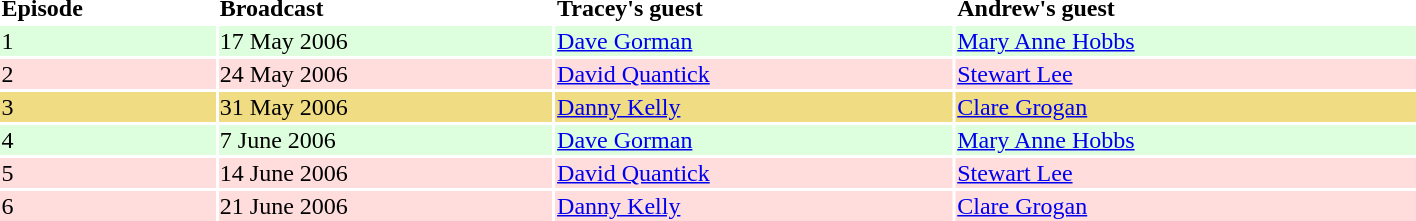<table id="toc" style="width:75%; margin:auto;">
<tr>
<th align="left">Episode</th>
<th align="left">Broadcast</th>
<th align="left">Tracey's guest</th>
<th align="left">Andrew's guest</th>
</tr>
<tr style="background:#dfd;">
<td>1</td>
<td>17 May 2006</td>
<td><a href='#'>Dave Gorman</a></td>
<td><a href='#'>Mary Anne Hobbs</a></td>
</tr>
<tr style="background:#fdd;">
<td>2</td>
<td>24 May 2006</td>
<td><a href='#'>David Quantick</a></td>
<td><a href='#'>Stewart Lee</a></td>
</tr>
<tr>
<td style="background:#f0dc82;">3</td>
<td style="background:#f0dc82;">31 May 2006</td>
<td style="background:#f0dc82;"><a href='#'>Danny Kelly</a></td>
<td style="background:#f0dc82;"><a href='#'>Clare Grogan</a></td>
</tr>
<tr style="background:#dfd;">
<td>4</td>
<td>7 June 2006</td>
<td><a href='#'>Dave Gorman</a></td>
<td><a href='#'>Mary Anne Hobbs</a></td>
</tr>
<tr style="background:#fdd;">
<td>5</td>
<td>14 June 2006</td>
<td><a href='#'>David Quantick</a></td>
<td><a href='#'>Stewart Lee</a></td>
</tr>
<tr>
<td style="background:#fdd;">6</td>
<td style="background:#fdd;">21 June 2006</td>
<td style="background:#fdd;"><a href='#'>Danny Kelly</a></td>
<td style="background:#fdd;"><a href='#'>Clare Grogan</a></td>
</tr>
</table>
